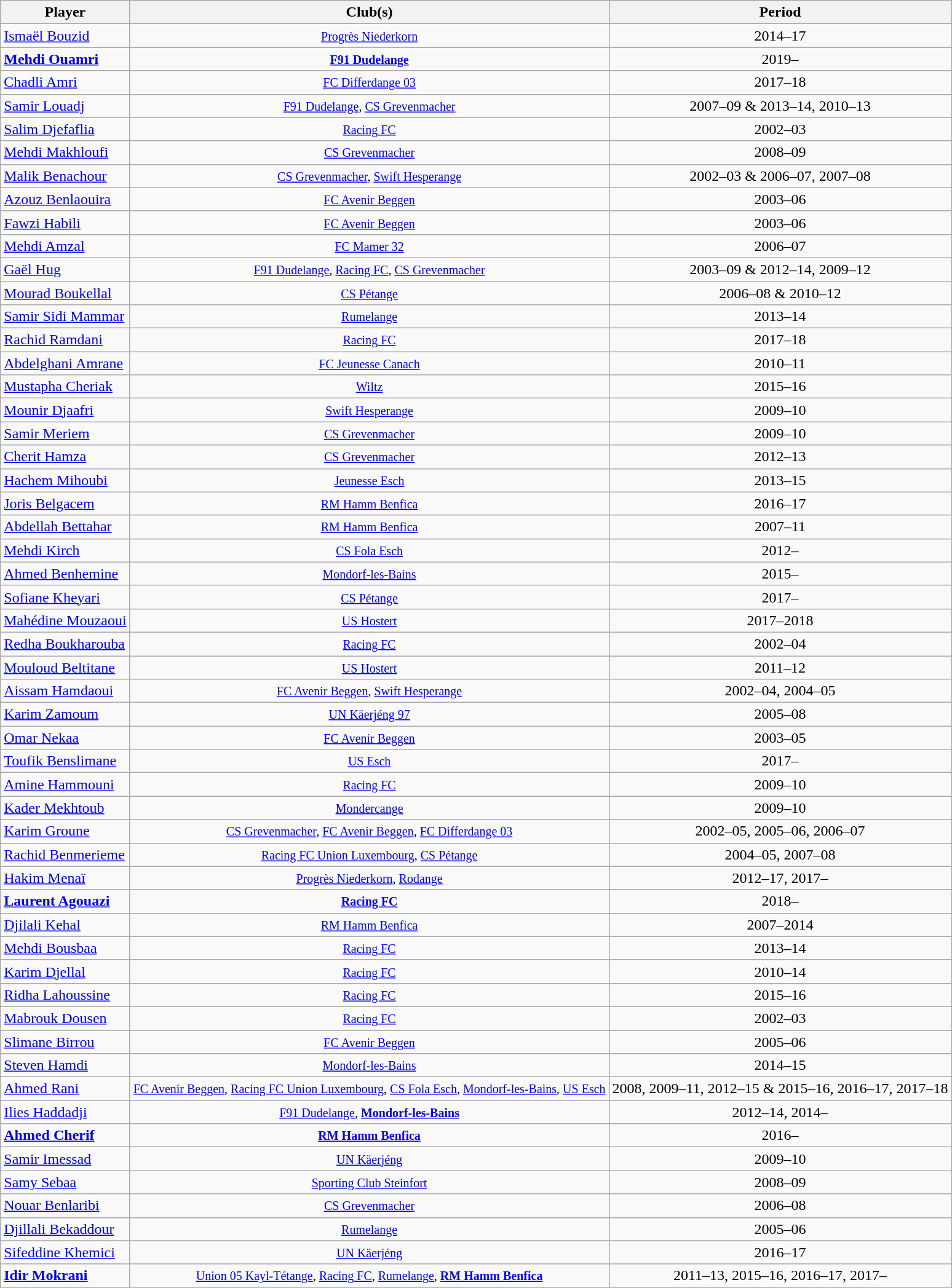<table class="wikitable collapsible collapsed" style="text-align:center">
<tr>
<th scope="col">Player</th>
<th scope="col" class="unsortable">Club(s)</th>
<th scope="col">Period</th>
</tr>
<tr>
<td align="left"><a href='#'>Ismaël Bouzid</a></td>
<td><small><a href='#'>Progrès Niederkorn</a></small></td>
<td>2014–17</td>
</tr>
<tr>
<td align="left"><strong><a href='#'>Mehdi Ouamri</a></strong></td>
<td><small><strong><a href='#'>F91 Dudelange</a></strong></small></td>
<td>2019–</td>
</tr>
<tr>
<td align="left"><a href='#'>Chadli Amri</a></td>
<td><small><a href='#'>FC Differdange 03</a></small></td>
<td>2017–18</td>
</tr>
<tr>
<td align="left"><a href='#'>Samir Louadj</a></td>
<td><small><a href='#'>F91 Dudelange</a>, <a href='#'>CS Grevenmacher</a></small></td>
<td>2007–09 & 2013–14, 2010–13</td>
</tr>
<tr>
<td align="left"><a href='#'>Salim Djefaflia</a></td>
<td><small><a href='#'>Racing FC</a></small></td>
<td>2002–03</td>
</tr>
<tr>
<td align="left"><a href='#'>Mehdi Makhloufi</a></td>
<td><small><a href='#'>CS Grevenmacher</a></small></td>
<td>2008–09</td>
</tr>
<tr>
<td align="left"><a href='#'>Malik Benachour</a></td>
<td><small><a href='#'>CS Grevenmacher</a>, <a href='#'>Swift Hesperange</a></small></td>
<td>2002–03 & 2006–07, 2007–08</td>
</tr>
<tr>
<td align="left"><a href='#'>Azouz Benlaouira</a></td>
<td><small><a href='#'>FC Avenir Beggen</a></small></td>
<td>2003–06</td>
</tr>
<tr>
<td align="left"><a href='#'>Fawzi Habili</a></td>
<td><small><a href='#'>FC Avenir Beggen</a></small></td>
<td>2003–06</td>
</tr>
<tr>
<td align="left"><a href='#'>Mehdi Amzal</a></td>
<td><small><a href='#'>FC Mamer 32</a></small></td>
<td>2006–07</td>
</tr>
<tr>
<td align="left"><a href='#'>Gaël Hug</a></td>
<td><small><a href='#'>F91 Dudelange</a>, <a href='#'>Racing FC</a>, <a href='#'>CS Grevenmacher</a></small></td>
<td>2003–09 & 2012–14, 2009–12</td>
</tr>
<tr>
<td align="left"><a href='#'>Mourad Boukellal</a></td>
<td><small><a href='#'>CS Pétange</a></small></td>
<td>2006–08 & 2010–12</td>
</tr>
<tr>
<td align="left"><a href='#'>Samir Sidi Mammar</a></td>
<td><small><a href='#'>Rumelange</a></small></td>
<td>2013–14</td>
</tr>
<tr>
<td align="left"><a href='#'>Rachid Ramdani</a></td>
<td><small><a href='#'>Racing FC</a></small></td>
<td>2017–18</td>
</tr>
<tr>
<td align="left"><a href='#'>Abdelghani Amrane</a></td>
<td><small><a href='#'>FC Jeunesse Canach</a></small></td>
<td>2010–11</td>
</tr>
<tr>
<td align="left"><a href='#'>Mustapha Cheriak</a></td>
<td><small><a href='#'>Wiltz</a></small></td>
<td>2015–16</td>
</tr>
<tr>
<td align="left"><a href='#'>Mounir Djaafri</a></td>
<td><small><a href='#'>Swift Hesperange</a></small></td>
<td>2009–10</td>
</tr>
<tr>
<td align="left"><a href='#'>Samir Meriem</a></td>
<td><small><a href='#'>CS Grevenmacher</a></small></td>
<td>2009–10</td>
</tr>
<tr>
<td align="left"><a href='#'>Cherit Hamza</a></td>
<td><small><a href='#'>CS Grevenmacher</a></small></td>
<td>2012–13</td>
</tr>
<tr>
<td align="left"><a href='#'>Hachem Mihoubi</a></td>
<td><small><a href='#'>Jeunesse Esch</a></small></td>
<td>2013–15</td>
</tr>
<tr>
<td align="left"><a href='#'>Joris Belgacem</a></td>
<td><small><a href='#'>RM Hamm Benfica</a></small></td>
<td>2016–17</td>
</tr>
<tr>
<td align="left"><a href='#'>Abdellah Bettahar</a></td>
<td><small><a href='#'>RM Hamm Benfica</a></small></td>
<td>2007–11</td>
</tr>
<tr>
<td align="left"><a href='#'>Mehdi Kirch</a></td>
<td><small><a href='#'>CS Fola Esch</a></small></td>
<td>2012–</td>
</tr>
<tr>
<td align="left"><a href='#'>Ahmed Benhemine</a></td>
<td><small><a href='#'>Mondorf-les-Bains</a></small></td>
<td>2015–</td>
</tr>
<tr>
<td align="left"><a href='#'>Sofiane Kheyari</a></td>
<td><small><a href='#'>CS Pétange</a></small></td>
<td>2017–</td>
</tr>
<tr>
<td align="left"><a href='#'>Mahédine Mouzaoui</a></td>
<td><small><a href='#'>US Hostert</a></small></td>
<td>2017–2018</td>
</tr>
<tr>
<td align="left"><a href='#'>Redha Boukharouba</a></td>
<td><small><a href='#'>Racing FC</a></small></td>
<td>2002–04</td>
</tr>
<tr>
<td align="left"><a href='#'>Mouloud Beltitane</a></td>
<td><small><a href='#'>US Hostert</a></small></td>
<td>2011–12</td>
</tr>
<tr>
<td align="left"><a href='#'>Aissam Hamdaoui</a></td>
<td><small><a href='#'>FC Avenir Beggen</a>, <a href='#'>Swift Hesperange</a></small></td>
<td>2002–04, 2004–05</td>
</tr>
<tr>
<td align="left"><a href='#'>Karim Zamoum</a></td>
<td><small><a href='#'>UN Käerjéng 97</a></small></td>
<td>2005–08</td>
</tr>
<tr>
<td align="left"><a href='#'>Omar Nekaa</a></td>
<td><small><a href='#'>FC Avenir Beggen</a></small></td>
<td>2003–05</td>
</tr>
<tr>
<td align="left"><a href='#'>Toufik Benslimane</a></td>
<td><small><a href='#'>US Esch</a></small></td>
<td>2017–</td>
</tr>
<tr>
<td align="left"><a href='#'>Amine Hammouni</a></td>
<td><small><a href='#'>Racing FC</a></small></td>
<td>2009–10</td>
</tr>
<tr>
<td align="left"><a href='#'>Kader Mekhtoub</a></td>
<td><small><a href='#'>Mondercange</a></small></td>
<td>2009–10</td>
</tr>
<tr>
<td align="left"><a href='#'>Karim Groune</a></td>
<td><small><a href='#'>CS Grevenmacher</a>, <a href='#'>FC Avenir Beggen</a>, <a href='#'>FC Differdange 03</a></small></td>
<td>2002–05, 2005–06, 2006–07</td>
</tr>
<tr>
<td align="left"><a href='#'>Rachid Benmerieme</a></td>
<td><small><a href='#'>Racing FC Union Luxembourg</a>, <a href='#'>CS Pétange</a></small></td>
<td>2004–05, 2007–08</td>
</tr>
<tr>
<td align="left"><a href='#'>Hakim Menaï</a></td>
<td><small><a href='#'>Progrès Niederkorn</a>, <a href='#'>Rodange</a></small></td>
<td>2012–17, 2017–</td>
</tr>
<tr>
<td align="left"><strong><a href='#'>Laurent Agouazi</a></strong></td>
<td><small><strong><a href='#'>Racing FC</a></strong></small></td>
<td>2018–</td>
</tr>
<tr>
<td align="left"><a href='#'>Djilali Kehal</a></td>
<td><small><a href='#'>RM Hamm Benfica</a></small></td>
<td>2007–2014</td>
</tr>
<tr>
<td align="left"><a href='#'>Mehdi Bousbaa</a></td>
<td><small><a href='#'>Racing FC</a></small></td>
<td>2013–14</td>
</tr>
<tr>
<td align="left"><a href='#'>Karim Djellal</a></td>
<td><small><a href='#'>Racing FC</a></small></td>
<td>2010–14</td>
</tr>
<tr>
<td align="left"><a href='#'>Ridha Lahoussine</a></td>
<td><small><a href='#'>Racing FC</a></small></td>
<td>2015–16</td>
</tr>
<tr>
<td align="left"><a href='#'>Mabrouk Dousen</a></td>
<td><small><a href='#'>Racing FC</a></small></td>
<td>2002–03</td>
</tr>
<tr>
<td align="left"><a href='#'>Slimane Birrou</a></td>
<td><small><a href='#'>FC Avenir Beggen</a></small></td>
<td>2005–06</td>
</tr>
<tr>
<td align="left"><a href='#'>Steven Hamdi</a></td>
<td><small><a href='#'>Mondorf-les-Bains</a></small></td>
<td>2014–15</td>
</tr>
<tr>
<td align="left"><a href='#'>Ahmed Rani</a></td>
<td><small><a href='#'>FC Avenir Beggen</a>, <a href='#'>Racing FC Union Luxembourg</a>, <a href='#'>CS Fola Esch</a>, <a href='#'>Mondorf-les-Bains</a>, <a href='#'>US Esch</a></small></td>
<td>2008, 2009–11, 2012–15 & 2015–16, 2016–17, 2017–18</td>
</tr>
<tr>
<td align="left"><a href='#'>Ilies Haddadji</a></td>
<td><small><a href='#'>F91 Dudelange</a>, <strong><a href='#'>Mondorf-les-Bains</a></strong></small></td>
<td>2012–14, 2014–</td>
</tr>
<tr>
<td align="left"><strong><a href='#'>Ahmed Cherif</a></strong></td>
<td><small><strong><a href='#'>RM Hamm Benfica</a></strong></small></td>
<td>2016–</td>
</tr>
<tr>
<td align="left"><a href='#'>Samir Imessad</a></td>
<td><small><a href='#'>UN Käerjéng</a></small></td>
<td>2009–10</td>
</tr>
<tr>
<td align="left"><a href='#'>Samy Sebaa</a></td>
<td><small><a href='#'>Sporting Club Steinfort</a></small></td>
<td>2008–09</td>
</tr>
<tr>
<td align="left"><a href='#'>Nouar Benlaribi</a></td>
<td><small><a href='#'>CS Grevenmacher</a></small></td>
<td>2006–08</td>
</tr>
<tr>
<td align="left"><a href='#'>Djillali Bekaddour</a></td>
<td><small><a href='#'>Rumelange</a></small></td>
<td>2005–06</td>
</tr>
<tr>
</tr>
<tr |align="left"| >
</tr>
<tr>
<td align="left"><a href='#'>Sifeddine Khemici</a></td>
<td><small><a href='#'>UN Käerjéng</a></small></td>
<td>2016–17</td>
</tr>
<tr>
<td align="left"><strong><a href='#'>Idir Mokrani</a></strong></td>
<td><small><a href='#'>Union 05 Kayl-Tétange</a>, <a href='#'>Racing FC</a>, <a href='#'>Rumelange</a>, <strong><a href='#'>RM Hamm Benfica</a></strong></small></td>
<td>2011–13, 2015–16, 2016–17, 2017–</td>
</tr>
</table>
